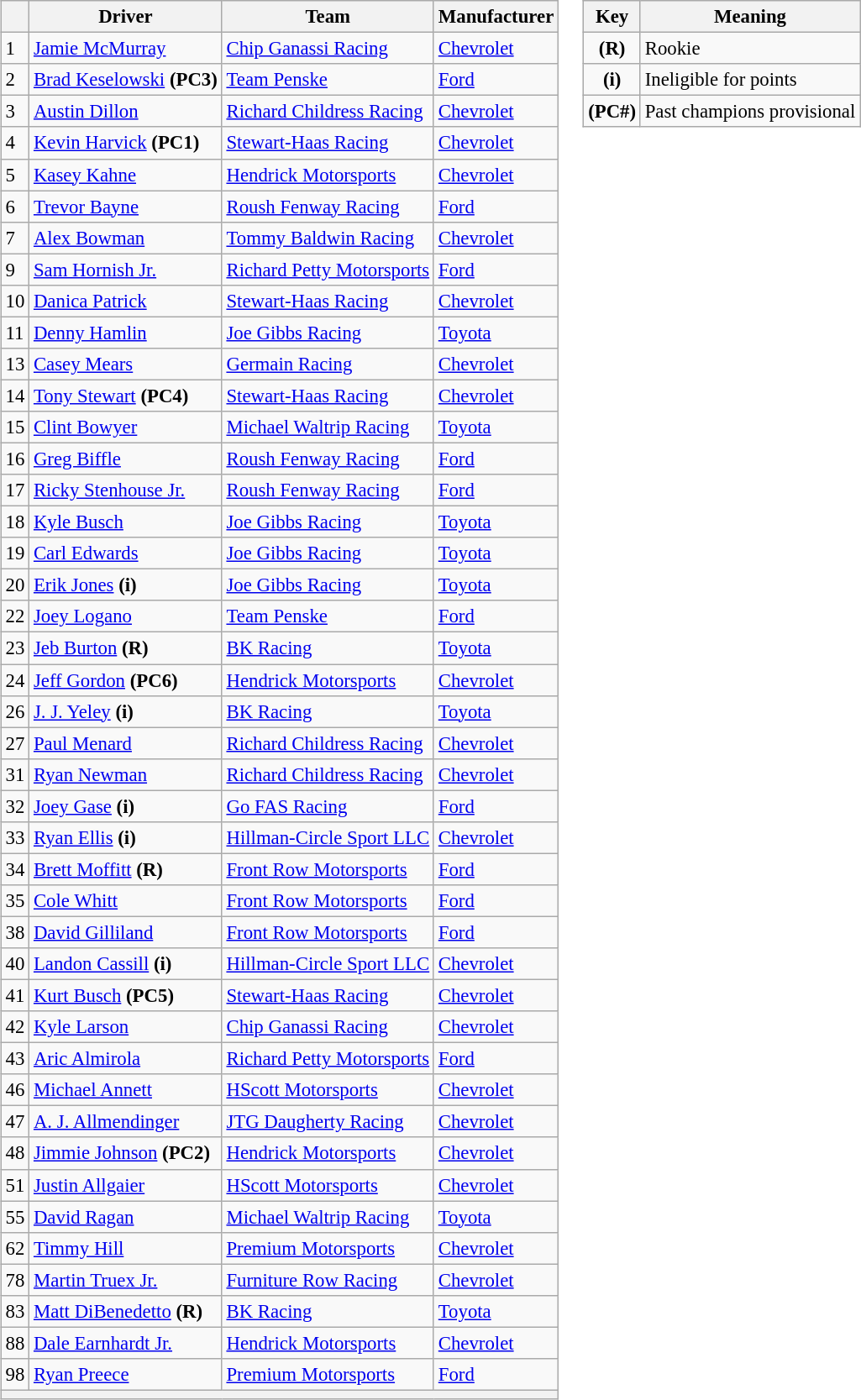<table>
<tr>
<td><br><table class="wikitable" style="font-size:95%">
<tr>
<th></th>
<th>Driver</th>
<th>Team</th>
<th>Manufacturer</th>
</tr>
<tr>
<td>1</td>
<td><a href='#'>Jamie McMurray</a></td>
<td><a href='#'>Chip Ganassi Racing</a></td>
<td><a href='#'>Chevrolet</a></td>
</tr>
<tr>
<td>2</td>
<td><a href='#'>Brad Keselowski</a> <strong>(PC3)</strong></td>
<td><a href='#'>Team Penske</a></td>
<td><a href='#'>Ford</a></td>
</tr>
<tr>
<td>3</td>
<td><a href='#'>Austin Dillon</a></td>
<td><a href='#'>Richard Childress Racing</a></td>
<td><a href='#'>Chevrolet</a></td>
</tr>
<tr>
<td>4</td>
<td><a href='#'>Kevin Harvick</a> <strong>(PC1)</strong></td>
<td><a href='#'>Stewart-Haas Racing</a></td>
<td><a href='#'>Chevrolet</a></td>
</tr>
<tr>
<td>5</td>
<td><a href='#'>Kasey Kahne</a></td>
<td><a href='#'>Hendrick Motorsports</a></td>
<td><a href='#'>Chevrolet</a></td>
</tr>
<tr>
<td>6</td>
<td><a href='#'>Trevor Bayne</a></td>
<td><a href='#'>Roush Fenway Racing</a></td>
<td><a href='#'>Ford</a></td>
</tr>
<tr>
<td>7</td>
<td><a href='#'>Alex Bowman</a></td>
<td><a href='#'>Tommy Baldwin Racing</a></td>
<td><a href='#'>Chevrolet</a></td>
</tr>
<tr>
<td>9</td>
<td><a href='#'>Sam Hornish Jr.</a></td>
<td><a href='#'>Richard Petty Motorsports</a></td>
<td><a href='#'>Ford</a></td>
</tr>
<tr>
<td>10</td>
<td><a href='#'>Danica Patrick</a></td>
<td><a href='#'>Stewart-Haas Racing</a></td>
<td><a href='#'>Chevrolet</a></td>
</tr>
<tr>
<td>11</td>
<td><a href='#'>Denny Hamlin</a></td>
<td><a href='#'>Joe Gibbs Racing</a></td>
<td><a href='#'>Toyota</a></td>
</tr>
<tr>
<td>13</td>
<td><a href='#'>Casey Mears</a></td>
<td><a href='#'>Germain Racing</a></td>
<td><a href='#'>Chevrolet</a></td>
</tr>
<tr>
<td>14</td>
<td><a href='#'>Tony Stewart</a> <strong>(PC4)</strong></td>
<td><a href='#'>Stewart-Haas Racing</a></td>
<td><a href='#'>Chevrolet</a></td>
</tr>
<tr>
<td>15</td>
<td><a href='#'>Clint Bowyer</a></td>
<td><a href='#'>Michael Waltrip Racing</a></td>
<td><a href='#'>Toyota</a></td>
</tr>
<tr>
<td>16</td>
<td><a href='#'>Greg Biffle</a></td>
<td><a href='#'>Roush Fenway Racing</a></td>
<td><a href='#'>Ford</a></td>
</tr>
<tr>
<td>17</td>
<td><a href='#'>Ricky Stenhouse Jr.</a></td>
<td><a href='#'>Roush Fenway Racing</a></td>
<td><a href='#'>Ford</a></td>
</tr>
<tr>
<td>18</td>
<td><a href='#'>Kyle Busch</a></td>
<td><a href='#'>Joe Gibbs Racing</a></td>
<td><a href='#'>Toyota</a></td>
</tr>
<tr>
<td>19</td>
<td><a href='#'>Carl Edwards</a></td>
<td><a href='#'>Joe Gibbs Racing</a></td>
<td><a href='#'>Toyota</a></td>
</tr>
<tr>
<td>20</td>
<td><a href='#'>Erik Jones</a> <strong>(i)</strong></td>
<td><a href='#'>Joe Gibbs Racing</a></td>
<td><a href='#'>Toyota</a></td>
</tr>
<tr>
<td>22</td>
<td><a href='#'>Joey Logano</a></td>
<td><a href='#'>Team Penske</a></td>
<td><a href='#'>Ford</a></td>
</tr>
<tr>
<td>23</td>
<td><a href='#'>Jeb Burton</a> <strong>(R)</strong></td>
<td><a href='#'>BK Racing</a></td>
<td><a href='#'>Toyota</a></td>
</tr>
<tr>
<td>24</td>
<td><a href='#'>Jeff Gordon</a> <strong>(PC6)</strong></td>
<td><a href='#'>Hendrick Motorsports</a></td>
<td><a href='#'>Chevrolet</a></td>
</tr>
<tr>
<td>26</td>
<td><a href='#'>J. J. Yeley</a> <strong>(i)</strong></td>
<td><a href='#'>BK Racing</a></td>
<td><a href='#'>Toyota</a></td>
</tr>
<tr>
<td>27</td>
<td><a href='#'>Paul Menard</a></td>
<td><a href='#'>Richard Childress Racing</a></td>
<td><a href='#'>Chevrolet</a></td>
</tr>
<tr>
<td>31</td>
<td><a href='#'>Ryan Newman</a></td>
<td><a href='#'>Richard Childress Racing</a></td>
<td><a href='#'>Chevrolet</a></td>
</tr>
<tr>
<td>32</td>
<td><a href='#'>Joey Gase</a> <strong>(i)</strong></td>
<td><a href='#'>Go FAS Racing</a></td>
<td><a href='#'>Ford</a></td>
</tr>
<tr>
<td>33</td>
<td><a href='#'>Ryan Ellis</a> <strong>(i)</strong></td>
<td><a href='#'>Hillman-Circle Sport LLC</a></td>
<td><a href='#'>Chevrolet</a></td>
</tr>
<tr>
<td>34</td>
<td><a href='#'>Brett Moffitt</a> <strong>(R)</strong></td>
<td><a href='#'>Front Row Motorsports</a></td>
<td><a href='#'>Ford</a></td>
</tr>
<tr>
<td>35</td>
<td><a href='#'>Cole Whitt</a></td>
<td><a href='#'>Front Row Motorsports</a></td>
<td><a href='#'>Ford</a></td>
</tr>
<tr>
<td>38</td>
<td><a href='#'>David Gilliland</a></td>
<td><a href='#'>Front Row Motorsports</a></td>
<td><a href='#'>Ford</a></td>
</tr>
<tr>
<td>40</td>
<td><a href='#'>Landon Cassill</a> <strong>(i)</strong></td>
<td><a href='#'>Hillman-Circle Sport LLC</a></td>
<td><a href='#'>Chevrolet</a></td>
</tr>
<tr>
<td>41</td>
<td><a href='#'>Kurt Busch</a> <strong>(PC5)</strong></td>
<td><a href='#'>Stewart-Haas Racing</a></td>
<td><a href='#'>Chevrolet</a></td>
</tr>
<tr>
<td>42</td>
<td><a href='#'>Kyle Larson</a></td>
<td><a href='#'>Chip Ganassi Racing</a></td>
<td><a href='#'>Chevrolet</a></td>
</tr>
<tr>
<td>43</td>
<td><a href='#'>Aric Almirola</a></td>
<td><a href='#'>Richard Petty Motorsports</a></td>
<td><a href='#'>Ford</a></td>
</tr>
<tr>
<td>46</td>
<td><a href='#'>Michael Annett</a></td>
<td><a href='#'>HScott Motorsports</a></td>
<td><a href='#'>Chevrolet</a></td>
</tr>
<tr>
<td>47</td>
<td><a href='#'>A. J. Allmendinger</a></td>
<td><a href='#'>JTG Daugherty Racing</a></td>
<td><a href='#'>Chevrolet</a></td>
</tr>
<tr>
<td>48</td>
<td><a href='#'>Jimmie Johnson</a> <strong>(PC2)</strong></td>
<td><a href='#'>Hendrick Motorsports</a></td>
<td><a href='#'>Chevrolet</a></td>
</tr>
<tr>
<td>51</td>
<td><a href='#'>Justin Allgaier</a></td>
<td><a href='#'>HScott Motorsports</a></td>
<td><a href='#'>Chevrolet</a></td>
</tr>
<tr>
<td>55</td>
<td><a href='#'>David Ragan</a></td>
<td><a href='#'>Michael Waltrip Racing</a></td>
<td><a href='#'>Toyota</a></td>
</tr>
<tr>
<td>62</td>
<td><a href='#'>Timmy Hill</a></td>
<td><a href='#'>Premium Motorsports</a></td>
<td><a href='#'>Chevrolet</a></td>
</tr>
<tr>
<td>78</td>
<td><a href='#'>Martin Truex Jr.</a></td>
<td><a href='#'>Furniture Row Racing</a></td>
<td><a href='#'>Chevrolet</a></td>
</tr>
<tr>
<td>83</td>
<td><a href='#'>Matt DiBenedetto</a> <strong>(R)</strong></td>
<td><a href='#'>BK Racing</a></td>
<td><a href='#'>Toyota</a></td>
</tr>
<tr>
<td>88</td>
<td><a href='#'>Dale Earnhardt Jr.</a></td>
<td><a href='#'>Hendrick Motorsports</a></td>
<td><a href='#'>Chevrolet</a></td>
</tr>
<tr>
<td>98</td>
<td><a href='#'>Ryan Preece</a></td>
<td><a href='#'>Premium Motorsports</a></td>
<td><a href='#'>Ford</a></td>
</tr>
<tr>
<th colspan="4"></th>
</tr>
</table>
</td>
<td valign="top"><br><table class="wikitable" style="float:right; font-size:95%;">
<tr>
<th>Key</th>
<th>Meaning</th>
</tr>
<tr>
<td style="text-align:center;"><strong>(R)</strong></td>
<td>Rookie</td>
</tr>
<tr>
<td style="text-align:center;"><strong>(i)</strong></td>
<td>Ineligible for points</td>
</tr>
<tr>
<td style="text-align:center;"><strong>(PC#)</strong></td>
<td>Past champions provisional</td>
</tr>
</table>
</td>
</tr>
</table>
